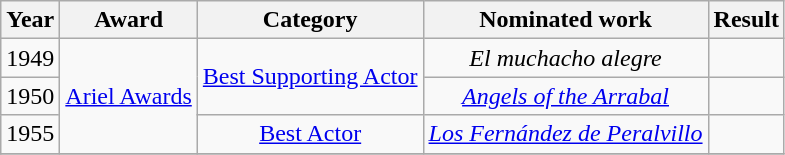<table class="wikitable sortable plainrowheaders" style="text-align:center;">
<tr>
<th>Year</th>
<th>Award</th>
<th>Category</th>
<th>Nominated work</th>
<th>Result</th>
</tr>
<tr>
<td>1949</td>
<td rowspan="3"><a href='#'>Ariel Awards</a></td>
<td rowspan="2"><a href='#'>Best Supporting Actor</a></td>
<td><em>El muchacho alegre</em></td>
<td></td>
</tr>
<tr>
<td>1950</td>
<td><em><a href='#'>Angels of the Arrabal</a></em></td>
<td></td>
</tr>
<tr>
<td>1955</td>
<td><a href='#'>Best Actor</a></td>
<td><em><a href='#'>Los Fernández de Peralvillo</a></em></td>
<td></td>
</tr>
<tr>
</tr>
</table>
